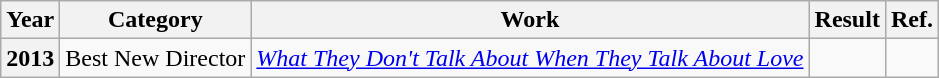<table class="wikitable plainrowheaders sortable">
<tr>
<th>Year</th>
<th>Category</th>
<th>Work</th>
<th>Result</th>
<th class="unsortable">Ref.</th>
</tr>
<tr>
<th>2013</th>
<td>Best New Director</td>
<td><em><a href='#'>What They Don't Talk About When They Talk About Love</a></em></td>
<td></td>
<td align="center"></td>
</tr>
</table>
